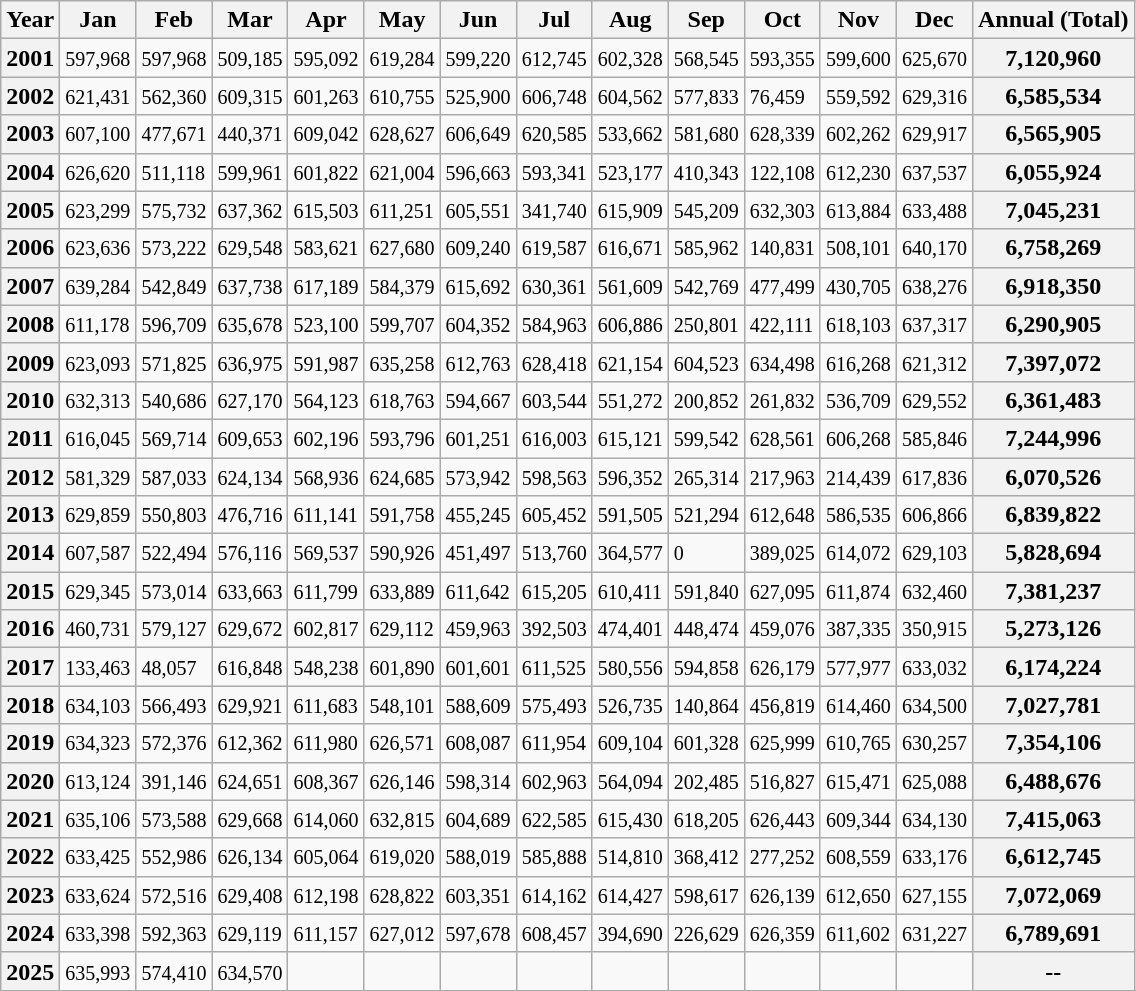<table class="wikitable">
<tr>
<th>Year</th>
<th>Jan</th>
<th>Feb</th>
<th>Mar</th>
<th>Apr</th>
<th>May</th>
<th>Jun</th>
<th>Jul</th>
<th>Aug</th>
<th>Sep</th>
<th>Oct</th>
<th>Nov</th>
<th>Dec</th>
<th>Annual (Total)</th>
</tr>
<tr>
<th>2001</th>
<td><small>597,968</small></td>
<td><small>597,968</small></td>
<td><small>509,185</small></td>
<td><small>595,092</small></td>
<td><small>619,284</small></td>
<td><small>599,220</small></td>
<td><small>612,745</small></td>
<td><small>602,328</small></td>
<td><small>568,545</small></td>
<td><small>593,355</small></td>
<td><small>599,600</small></td>
<td><small>625,670</small></td>
<th>7,120,960</th>
</tr>
<tr>
<th>2002</th>
<td><small>621,431</small></td>
<td><small>562,360</small></td>
<td><small>609,315</small></td>
<td><small>601,263</small></td>
<td><small>610,755</small></td>
<td><small>525,900</small></td>
<td><small>606,748</small></td>
<td><small>604,562</small></td>
<td><small>577,833</small></td>
<td><small>76,459</small></td>
<td><small>559,592</small></td>
<td><small>629,316</small></td>
<th>6,585,534</th>
</tr>
<tr>
<th>2003</th>
<td><small>607,100</small></td>
<td><small>477,671</small></td>
<td><small>440,371</small></td>
<td><small>609,042</small></td>
<td><small>628,627</small></td>
<td><small>606,649</small></td>
<td><small>620,585</small></td>
<td><small>533,662</small></td>
<td><small>581,680</small></td>
<td><small>628,339</small></td>
<td><small>602,262</small></td>
<td><small>629,917</small></td>
<th>6,565,905</th>
</tr>
<tr>
<th>2004</th>
<td><small>626,620</small></td>
<td><small>511,118</small></td>
<td><small>599,961</small></td>
<td><small>601,822</small></td>
<td><small>621,004</small></td>
<td><small>596,663</small></td>
<td><small>593,341</small></td>
<td><small>523,177</small></td>
<td><small>410,343</small></td>
<td><small>122,108</small></td>
<td><small>612,230</small></td>
<td><small>637,537</small></td>
<th>6,055,924</th>
</tr>
<tr>
<th>2005</th>
<td><small>623,299</small></td>
<td><small>575,732</small></td>
<td><small>637,362</small></td>
<td><small>615,503</small></td>
<td><small>611,251</small></td>
<td><small>605,551</small></td>
<td><small>341,740</small></td>
<td><small>615,909</small></td>
<td><small>545,209</small></td>
<td><small>632,303</small></td>
<td><small>613,884</small></td>
<td><small>633,488</small></td>
<th>7,045,231</th>
</tr>
<tr>
<th>2006</th>
<td><small>623,636</small></td>
<td><small>573,222</small></td>
<td><small>629,548</small></td>
<td><small>583,621</small></td>
<td><small>627,680</small></td>
<td><small>609,240</small></td>
<td><small>619,587</small></td>
<td><small>616,671</small></td>
<td><small>585,962</small></td>
<td><small>140,831</small></td>
<td><small>508,101</small></td>
<td><small>640,170</small></td>
<th>6,758,269</th>
</tr>
<tr>
<th>2007</th>
<td><small>639,284</small></td>
<td><small>542,849</small></td>
<td><small>637,738</small></td>
<td><small>617,189</small></td>
<td><small>584,379</small></td>
<td><small>615,692</small></td>
<td><small>630,361</small></td>
<td><small>561,609</small></td>
<td><small>542,769</small></td>
<td><small>477,499</small></td>
<td><small>430,705</small></td>
<td><small>638,276</small></td>
<th>6,918,350</th>
</tr>
<tr>
<th>2008</th>
<td><small>611,178</small></td>
<td><small>596,709</small></td>
<td><small>635,678</small></td>
<td><small>523,100</small></td>
<td><small>599,707</small></td>
<td><small>604,352</small></td>
<td><small>584,963</small></td>
<td><small>606,886</small></td>
<td><small>250,801</small></td>
<td><small>422,111</small></td>
<td><small>618,103</small></td>
<td><small>637,317</small></td>
<th>6,290,905</th>
</tr>
<tr>
<th>2009</th>
<td><small>623,093</small></td>
<td><small>571,825</small></td>
<td><small>636,975</small></td>
<td><small>591,987</small></td>
<td><small>635,258</small></td>
<td><small>612,763</small></td>
<td><small>628,418</small></td>
<td><small>621,154</small></td>
<td><small>604,523</small></td>
<td><small>634,498</small></td>
<td><small>616,268</small></td>
<td><small>621,312</small></td>
<th>7,397,072</th>
</tr>
<tr>
<th>2010</th>
<td><small>632,313</small></td>
<td><small>540,686</small></td>
<td><small>627,170</small></td>
<td><small>564,123</small></td>
<td><small>618,763</small></td>
<td><small>594,667</small></td>
<td><small>603,544</small></td>
<td><small>551,272</small></td>
<td><small>200,852</small></td>
<td><small>261,832</small></td>
<td><small>536,709</small></td>
<td><small>629,552</small></td>
<th>6,361,483</th>
</tr>
<tr>
<th>2011</th>
<td><small>616,045</small></td>
<td><small>569,714</small></td>
<td><small>609,653</small></td>
<td><small>602,196</small></td>
<td><small>593,796</small></td>
<td><small>601,251</small></td>
<td><small>616,003</small></td>
<td><small>615,121</small></td>
<td><small>599,542</small></td>
<td><small>628,561</small></td>
<td><small>606,268</small></td>
<td><small>585,846</small></td>
<th>7,244,996</th>
</tr>
<tr>
<th>2012</th>
<td><small>581,329</small></td>
<td><small>587,033</small></td>
<td><small>624,134</small></td>
<td><small>568,936</small></td>
<td><small>624,685</small></td>
<td><small>573,942</small></td>
<td><small>598,563</small></td>
<td><small>596,352</small></td>
<td><small>265,314</small></td>
<td><small>217,963</small></td>
<td><small>214,439</small></td>
<td><small>617,836</small></td>
<th>6,070,526</th>
</tr>
<tr>
<th>2013</th>
<td><small>629,859</small></td>
<td><small>550,803</small></td>
<td><small>476,716</small></td>
<td><small>611,141</small></td>
<td><small>591,758</small></td>
<td><small>455,245</small></td>
<td><small>605,452</small></td>
<td><small>591,505</small></td>
<td><small>521,294</small></td>
<td><small>612,648</small></td>
<td><small>586,535</small></td>
<td><small>606,866</small></td>
<th>6,839,822</th>
</tr>
<tr>
<th>2014</th>
<td><small>607,587</small></td>
<td><small>522,494</small></td>
<td><small>576,116</small></td>
<td><small>569,537</small></td>
<td><small>590,926</small></td>
<td><small>451,497</small></td>
<td><small>513,760</small></td>
<td><small>364,577</small></td>
<td><small>0</small></td>
<td><small>389,025</small></td>
<td><small>614,072</small></td>
<td><small>629,103</small></td>
<th>5,828,694</th>
</tr>
<tr>
<th>2015</th>
<td><small>629,345</small></td>
<td><small>573,014</small></td>
<td><small>633,663</small></td>
<td><small>611,799</small></td>
<td><small>633,889</small></td>
<td><small>611,642</small></td>
<td><small>615,205</small></td>
<td><small>610,411</small></td>
<td><small>591,840</small></td>
<td><small>627,095</small></td>
<td><small>611,874</small></td>
<td><small>632,460</small></td>
<th>7,381,237</th>
</tr>
<tr>
<th>2016</th>
<td><small>460,731</small></td>
<td><small>579,127</small></td>
<td><small>629,672</small></td>
<td><small>602,817</small></td>
<td><small>629,112</small></td>
<td><small>459,963</small></td>
<td><small>392,503</small></td>
<td><small>474,401</small></td>
<td><small>448,474</small></td>
<td><small>459,076</small></td>
<td><small>387,335</small></td>
<td><small>350,915</small></td>
<th>5,273,126</th>
</tr>
<tr>
<th>2017</th>
<td><small>133,463</small></td>
<td><small>48,057</small></td>
<td><small>616,848</small></td>
<td><small>548,238</small></td>
<td><small>601,890</small></td>
<td><small>601,601</small></td>
<td><small>611,525</small></td>
<td><small>580,556</small></td>
<td><small>594,858</small></td>
<td><small>626,179</small></td>
<td><small>577,977</small></td>
<td><small>633,032</small></td>
<th>6,174,224</th>
</tr>
<tr>
<th>2018</th>
<td><small>634,103</small></td>
<td><small>566,493</small></td>
<td><small>629,921</small></td>
<td><small>611,683</small></td>
<td><small>548,101</small></td>
<td><small>588,609</small></td>
<td><small>575,493</small></td>
<td><small>526,735</small></td>
<td><small>140,864</small></td>
<td><small>456,819</small></td>
<td><small>614,460</small></td>
<td><small>634,500</small></td>
<th>7,027,781</th>
</tr>
<tr>
<th>2019</th>
<td><small>634,323</small></td>
<td><small>572,376</small></td>
<td><small>612,362</small></td>
<td><small>611,980</small></td>
<td><small>626,571</small></td>
<td><small>608,087</small></td>
<td><small>611,954</small></td>
<td><small>609,104</small></td>
<td><small>601,328</small></td>
<td><small>625,999</small></td>
<td><small>610,765</small></td>
<td><small>630,257</small></td>
<th>7,354,106</th>
</tr>
<tr>
<th>2020</th>
<td><small>613,124</small></td>
<td><small>391,146</small></td>
<td><small>624,651</small></td>
<td><small>608,367</small></td>
<td><small>626,146</small></td>
<td><small>598,314</small></td>
<td><small>602,963</small></td>
<td><small>564,094</small></td>
<td><small>202,485</small></td>
<td><small>516,827</small></td>
<td><small>615,471</small></td>
<td><small>625,088</small></td>
<th>6,488,676</th>
</tr>
<tr>
<th>2021</th>
<td><small>635,106</small></td>
<td><small>573,588</small></td>
<td><small>629,668</small></td>
<td><small>614,060</small></td>
<td><small>632,815</small></td>
<td><small>604,689</small></td>
<td><small>622,585</small></td>
<td><small>615,430</small></td>
<td><small>618,205</small></td>
<td><small>626,443</small></td>
<td><small>609,344</small></td>
<td><small>634,130</small></td>
<th>7,415,063</th>
</tr>
<tr>
<th>2022</th>
<td><small>633,425</small></td>
<td><small>552,986</small></td>
<td><small>626,134</small></td>
<td><small>605,064</small></td>
<td><small>619,020</small></td>
<td><small>588,019</small></td>
<td><small>585,888</small></td>
<td><small>514,810</small></td>
<td><small>368,412</small></td>
<td><small>277,252</small></td>
<td><small>608,559</small></td>
<td><small>633,176</small></td>
<th>6,612,745</th>
</tr>
<tr>
<th>2023</th>
<td><small>633,624</small></td>
<td><small>572,516</small></td>
<td><small>629,408</small></td>
<td><small>612,198</small></td>
<td><small>628,822</small></td>
<td><small>603,351</small></td>
<td><small>614,162</small></td>
<td><small>614,427</small></td>
<td><small>598,617</small></td>
<td><small>626,139</small></td>
<td><small>612,650</small></td>
<td><small>627,155</small></td>
<th>7,072,069</th>
</tr>
<tr>
<th>2024</th>
<td><small>633,398</small></td>
<td><small>592,363</small></td>
<td><small>629,119</small></td>
<td><small>611,157</small></td>
<td><small>627,012</small></td>
<td><small>597,678</small></td>
<td><small>608,457</small></td>
<td><small>394,690</small></td>
<td><small>226,629</small></td>
<td><small>626,359</small></td>
<td><small>611,602</small></td>
<td><small>631,227</small></td>
<th>6,789,691</th>
</tr>
<tr>
<th>2025</th>
<td><small>635,993</small></td>
<td><small>574,410</small></td>
<td><small>634,570</small></td>
<td><small></small></td>
<td><small></small></td>
<td><small></small></td>
<td><small></small></td>
<td><small></small></td>
<td><small></small></td>
<td><small></small></td>
<td><small></small></td>
<td><small></small></td>
<th>--</th>
</tr>
<tr>
</tr>
</table>
